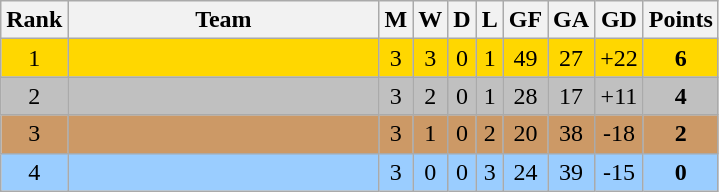<table class="wikitable sortable" style="text-align:center">
<tr>
<th>Rank</th>
<th width=200>Team</th>
<th>M</th>
<th>W</th>
<th>D</th>
<th>L</th>
<th>GF</th>
<th>GA</th>
<th>GD</th>
<th>Points</th>
</tr>
<tr bgcolor=gold>
<td>1</td>
<td align=left></td>
<td>3</td>
<td>3</td>
<td>0</td>
<td>1</td>
<td>49</td>
<td>27</td>
<td>+22</td>
<td><strong>6</strong></td>
</tr>
<tr bgcolor=silver>
<td>2</td>
<td align=left></td>
<td>3</td>
<td>2</td>
<td>0</td>
<td>1</td>
<td>28</td>
<td>17</td>
<td>+11</td>
<td><strong>4</strong></td>
</tr>
<tr bgcolor=#cc9966>
<td>3</td>
<td align=left></td>
<td>3</td>
<td>1</td>
<td>0</td>
<td>2</td>
<td>20</td>
<td>38</td>
<td>-18</td>
<td><strong>2</strong></td>
</tr>
<tr bgcolor=#9acdff>
<td>4</td>
<td align=left></td>
<td>3</td>
<td>0</td>
<td>0</td>
<td>3</td>
<td>24</td>
<td>39</td>
<td>-15</td>
<td><strong>0</strong></td>
</tr>
</table>
